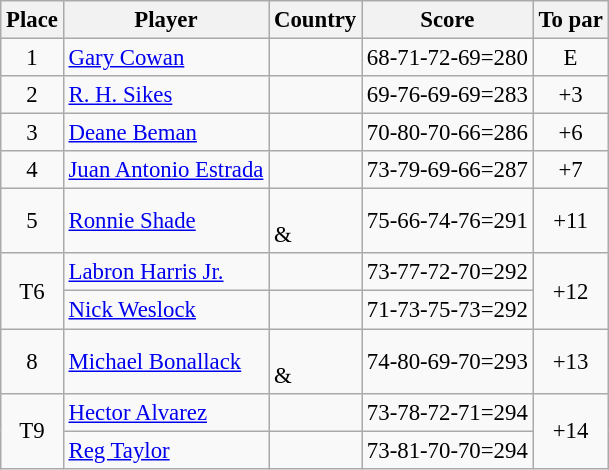<table class="wikitable" style="font-size:95%;">
<tr>
<th>Place</th>
<th>Player</th>
<th>Country</th>
<th>Score</th>
<th>To par</th>
</tr>
<tr>
<td align=center>1</td>
<td><a href='#'>Gary Cowan</a></td>
<td></td>
<td>68-71-72-69=280</td>
<td align=center>E</td>
</tr>
<tr>
<td align=center>2</td>
<td><a href='#'>R. H. Sikes</a></td>
<td></td>
<td>69-76-69-69=283</td>
<td align=center>+3</td>
</tr>
<tr>
<td align=center>3</td>
<td><a href='#'>Deane Beman</a></td>
<td></td>
<td>70-80-70-66=286</td>
<td align=center>+6</td>
</tr>
<tr>
<td align=center>4</td>
<td><a href='#'>Juan Antonio Estrada</a></td>
<td></td>
<td>73-79-69-66=287</td>
<td align=center>+7</td>
</tr>
<tr>
<td align=center>5</td>
<td><a href='#'>Ronnie Shade</a></td>
<td><br>& </td>
<td>75-66-74-76=291</td>
<td align=center>+11</td>
</tr>
<tr>
<td align=center rowspan=2>T6</td>
<td><a href='#'>Labron Harris Jr.</a></td>
<td></td>
<td>73-77-72-70=292</td>
<td align=center rowspan=2>+12</td>
</tr>
<tr>
<td><a href='#'>Nick Weslock</a></td>
<td></td>
<td>71-73-75-73=292</td>
</tr>
<tr>
<td align=center>8</td>
<td><a href='#'>Michael Bonallack</a></td>
<td><br>& </td>
<td>74-80-69-70=293</td>
<td align=center>+13</td>
</tr>
<tr>
<td align=center rowspan=2>T9</td>
<td><a href='#'>Hector Alvarez</a></td>
<td></td>
<td>73-78-72-71=294</td>
<td align=center rowspan=2>+14</td>
</tr>
<tr>
<td><a href='#'>Reg Taylor</a></td>
<td></td>
<td>73-81-70-70=294</td>
</tr>
</table>
